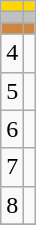<table class="wikitable">
<tr style="background:gold;">
<td align=center></td>
<td></td>
</tr>
<tr style="background:silver;">
<td align=center></td>
<td></td>
</tr>
<tr style="background:peru;">
<td align=center></td>
<td></td>
</tr>
<tr>
<td align=center>4</td>
<td></td>
</tr>
<tr>
<td align=center>5</td>
<td></td>
</tr>
<tr>
<td align=center>6</td>
<td></td>
</tr>
<tr>
<td align=center>7</td>
<td></td>
</tr>
<tr>
<td align=center>8</td>
<td></td>
</tr>
<tr>
</tr>
</table>
